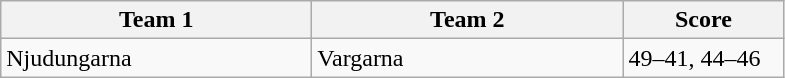<table class="wikitable" style="font-size: 100%">
<tr>
<th width=200>Team 1</th>
<th width=200>Team 2</th>
<th width=100>Score</th>
</tr>
<tr>
<td>Njudungarna</td>
<td>Vargarna</td>
<td>49–41, 44–46</td>
</tr>
</table>
